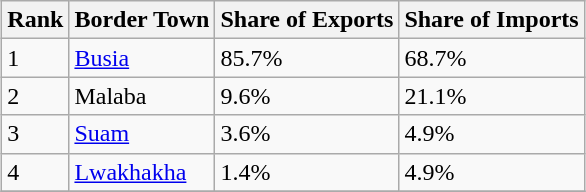<table class="wikitable sortable" style="margin-left:auto;margin-right:auto">
<tr>
<th style="width:2em;">Rank</th>
<th>Border Town</th>
<th>Share of Exports</th>
<th>Share of Imports</th>
</tr>
<tr>
<td>1</td>
<td><a href='#'>Busia</a></td>
<td>85.7%</td>
<td>68.7%</td>
</tr>
<tr>
<td>2</td>
<td>Malaba</td>
<td>9.6%</td>
<td>21.1%</td>
</tr>
<tr>
<td>3</td>
<td><a href='#'>Suam</a></td>
<td>3.6%</td>
<td>4.9%</td>
</tr>
<tr>
<td>4</td>
<td><a href='#'>Lwakhakha</a></td>
<td>1.4%</td>
<td>4.9%</td>
</tr>
<tr>
</tr>
</table>
